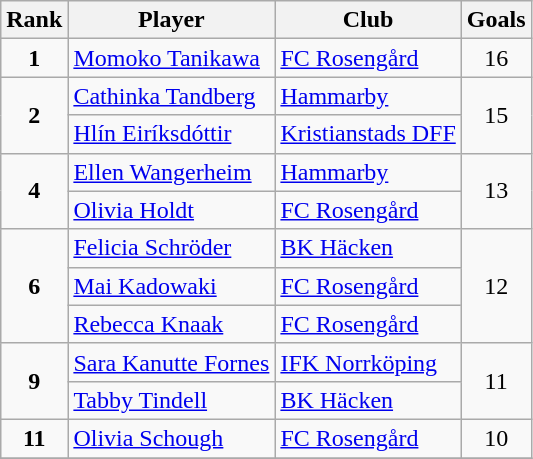<table class="wikitable" style="text-align:center">
<tr>
<th>Rank</th>
<th>Player</th>
<th>Club</th>
<th>Goals</th>
</tr>
<tr>
<td><strong>1</strong></td>
<td align="left"> <a href='#'>Momoko Tanikawa</a></td>
<td align="left"><a href='#'>FC Rosengård</a></td>
<td>16</td>
</tr>
<tr>
<td rowspan = 2><strong>2</strong></td>
<td align="left"> <a href='#'>Cathinka Tandberg</a></td>
<td align="left"><a href='#'>Hammarby</a></td>
<td rowspan = 2>15</td>
</tr>
<tr>
<td align="left"> <a href='#'>Hlín Eiríksdóttir</a></td>
<td align="left"><a href='#'>Kristianstads DFF</a></td>
</tr>
<tr>
<td rowspan = 2><strong>4</strong></td>
<td align="left"> <a href='#'>Ellen Wangerheim</a></td>
<td align="left"><a href='#'>Hammarby</a></td>
<td rowspan = 2>13</td>
</tr>
<tr>
<td align="left"> <a href='#'>Olivia Holdt</a></td>
<td align="left"><a href='#'>FC Rosengård</a></td>
</tr>
<tr>
<td rowspan = 3><strong>6</strong></td>
<td align="left"> <a href='#'>Felicia Schröder</a></td>
<td align="left"><a href='#'>BK Häcken</a></td>
<td rowspan = 3>12</td>
</tr>
<tr>
<td align="left"> <a href='#'>Mai Kadowaki</a></td>
<td align="left"><a href='#'>FC Rosengård</a></td>
</tr>
<tr>
<td align="left"> <a href='#'>Rebecca Knaak</a></td>
<td align="left"><a href='#'>FC Rosengård</a></td>
</tr>
<tr>
<td rowspan = 2><strong>9</strong></td>
<td align="left">  <a href='#'>Sara Kanutte Fornes</a></td>
<td align="left"><a href='#'>IFK Norrköping</a></td>
<td rowspan = 2>11</td>
</tr>
<tr>
<td align="left"> <a href='#'>Tabby Tindell</a></td>
<td align="left"><a href='#'>BK Häcken</a></td>
</tr>
<tr>
<td><strong>11</strong></td>
<td align="left"> <a href='#'>Olivia Schough</a></td>
<td align="left"><a href='#'>FC Rosengård</a></td>
<td>10</td>
</tr>
<tr>
</tr>
</table>
